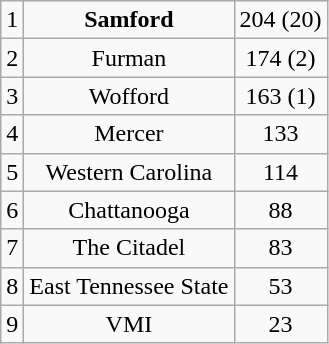<table class="wikitable" style="display: inline-table;">
<tr align="center">
<td>1</td>
<td><strong>Samford</strong></td>
<td>204 (20)</td>
</tr>
<tr align="center">
<td>2</td>
<td>Furman</td>
<td>174 (2)</td>
</tr>
<tr align="center">
<td>3</td>
<td>Wofford</td>
<td>163 (1)</td>
</tr>
<tr align="center">
<td>4</td>
<td>Mercer</td>
<td>133</td>
</tr>
<tr align="center">
<td>5</td>
<td>Western Carolina</td>
<td>114</td>
</tr>
<tr align="center">
<td>6</td>
<td>Chattanooga</td>
<td>88</td>
</tr>
<tr align="center">
<td>7</td>
<td>The Citadel</td>
<td>83</td>
</tr>
<tr align="center">
<td>8</td>
<td>East Tennessee State</td>
<td>53</td>
</tr>
<tr align="center">
<td>9</td>
<td>VMI</td>
<td>23</td>
</tr>
</table>
